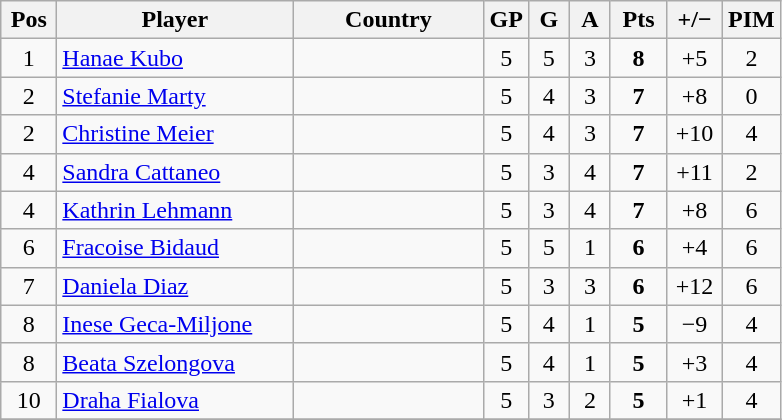<table class="wikitable sortable" style="text-align: center;">
<tr>
<th width=30>Pos</th>
<th width=150>Player</th>
<th width=120>Country</th>
<th width=20>GP</th>
<th width=20>G</th>
<th width=20>A</th>
<th width=30>Pts</th>
<th width=30>+/−</th>
<th width=30>PIM</th>
</tr>
<tr>
<td>1</td>
<td align=left><a href='#'>Hanae Kubo</a></td>
<td align=left></td>
<td>5</td>
<td>5</td>
<td>3</td>
<td><strong>8</strong></td>
<td>+5</td>
<td>2</td>
</tr>
<tr>
<td>2</td>
<td align=left><a href='#'>Stefanie Marty</a></td>
<td align=left></td>
<td>5</td>
<td>4</td>
<td>3</td>
<td><strong>7</strong></td>
<td>+8</td>
<td>0</td>
</tr>
<tr>
<td>2</td>
<td align=left><a href='#'>Christine Meier</a></td>
<td align=left></td>
<td>5</td>
<td>4</td>
<td>3</td>
<td><strong>7</strong></td>
<td>+10</td>
<td>4</td>
</tr>
<tr>
<td>4</td>
<td align=left><a href='#'>Sandra Cattaneo</a></td>
<td align=left></td>
<td>5</td>
<td>3</td>
<td>4</td>
<td><strong>7</strong></td>
<td>+11</td>
<td>2</td>
</tr>
<tr>
<td>4</td>
<td align=left><a href='#'>Kathrin Lehmann</a></td>
<td align=left></td>
<td>5</td>
<td>3</td>
<td>4</td>
<td><strong>7</strong></td>
<td>+8</td>
<td>6</td>
</tr>
<tr>
<td>6</td>
<td align=left><a href='#'>Fracoise Bidaud</a></td>
<td align=left></td>
<td>5</td>
<td>5</td>
<td>1</td>
<td><strong>6</strong></td>
<td>+4</td>
<td>6</td>
</tr>
<tr>
<td>7</td>
<td align=left><a href='#'>Daniela Diaz</a></td>
<td align=left></td>
<td>5</td>
<td>3</td>
<td>3</td>
<td><strong>6</strong></td>
<td>+12</td>
<td>6</td>
</tr>
<tr>
<td>8</td>
<td align=left><a href='#'>Inese Geca-Miljone</a></td>
<td align=left></td>
<td>5</td>
<td>4</td>
<td>1</td>
<td><strong>5</strong></td>
<td>−9</td>
<td>4</td>
</tr>
<tr>
<td>8</td>
<td align=left><a href='#'>Beata Szelongova</a></td>
<td align=left></td>
<td>5</td>
<td>4</td>
<td>1</td>
<td><strong>5</strong></td>
<td>+3</td>
<td>4</td>
</tr>
<tr>
<td>10</td>
<td align=left><a href='#'>Draha Fialova</a></td>
<td align=left></td>
<td>5</td>
<td>3</td>
<td>2</td>
<td><strong>5</strong></td>
<td>+1</td>
<td>4</td>
</tr>
<tr>
</tr>
</table>
